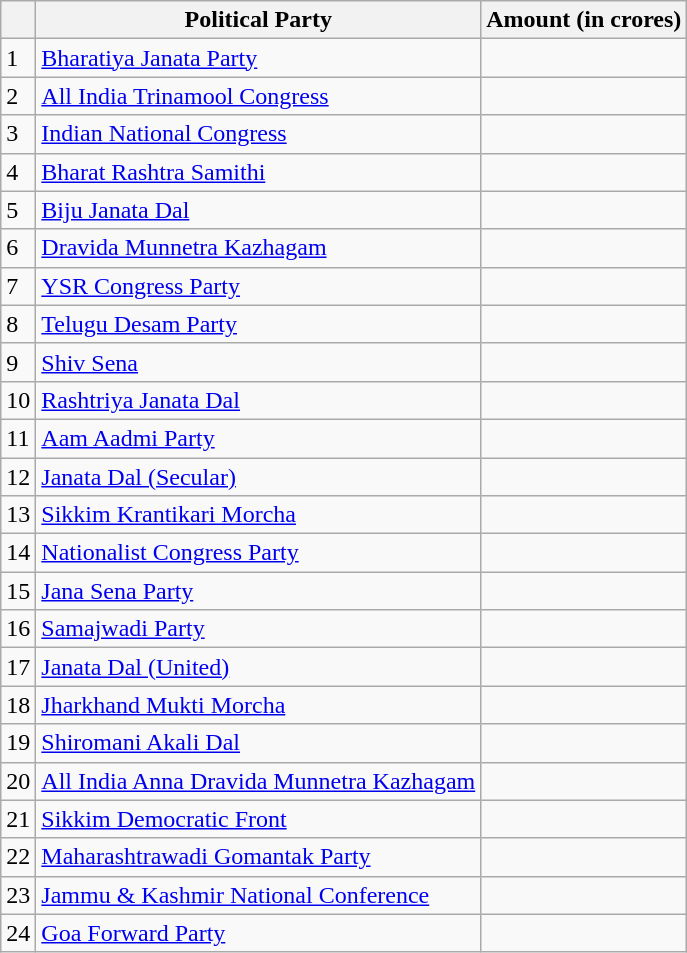<table class="wikitable sortable">
<tr>
<th></th>
<th>Political Party</th>
<th>Amount (in crores)</th>
</tr>
<tr>
<td>1</td>
<td><a href='#'>Bharatiya Janata Party</a></td>
<td></td>
</tr>
<tr>
<td>2</td>
<td><a href='#'>All India Trinamool Congress</a></td>
<td></td>
</tr>
<tr>
<td>3</td>
<td><a href='#'>Indian National Congress</a></td>
<td></td>
</tr>
<tr>
<td>4</td>
<td><a href='#'>Bharat Rashtra Samithi</a></td>
<td></td>
</tr>
<tr>
<td>5</td>
<td><a href='#'>Biju Janata Dal</a></td>
<td></td>
</tr>
<tr>
<td>6</td>
<td><a href='#'>Dravida Munnetra Kazhagam</a></td>
<td></td>
</tr>
<tr>
<td>7</td>
<td><a href='#'>YSR Congress Party</a></td>
<td></td>
</tr>
<tr>
<td>8</td>
<td><a href='#'>Telugu Desam Party</a></td>
<td></td>
</tr>
<tr>
<td>9</td>
<td><a href='#'>Shiv Sena</a></td>
<td></td>
</tr>
<tr>
<td>10</td>
<td><a href='#'>Rashtriya Janata Dal</a></td>
<td></td>
</tr>
<tr>
<td>11</td>
<td><a href='#'>Aam Aadmi Party</a></td>
<td></td>
</tr>
<tr>
<td>12</td>
<td><a href='#'>Janata Dal (Secular)</a></td>
<td></td>
</tr>
<tr>
<td>13</td>
<td><a href='#'>Sikkim Krantikari Morcha</a></td>
<td></td>
</tr>
<tr>
<td>14</td>
<td><a href='#'>Nationalist Congress Party</a></td>
<td></td>
</tr>
<tr>
<td>15</td>
<td><a href='#'>Jana Sena Party</a></td>
<td></td>
</tr>
<tr>
<td>16</td>
<td><a href='#'>Samajwadi Party</a></td>
<td></td>
</tr>
<tr>
<td>17</td>
<td><a href='#'>Janata Dal (United)</a></td>
<td></td>
</tr>
<tr>
<td>18</td>
<td><a href='#'>Jharkhand Mukti Morcha</a></td>
<td></td>
</tr>
<tr>
<td>19</td>
<td><a href='#'>Shiromani Akali Dal</a></td>
<td></td>
</tr>
<tr>
<td>20</td>
<td><a href='#'>All India Anna Dravida Munnetra Kazhagam</a></td>
<td></td>
</tr>
<tr>
<td>21</td>
<td><a href='#'>Sikkim Democratic Front</a></td>
<td></td>
</tr>
<tr>
<td>22</td>
<td><a href='#'>Maharashtrawadi Gomantak Party</a></td>
<td></td>
</tr>
<tr>
<td>23</td>
<td><a href='#'>Jammu & Kashmir National Conference</a></td>
<td></td>
</tr>
<tr>
<td>24</td>
<td><a href='#'>Goa Forward Party</a></td>
<td></td>
</tr>
</table>
